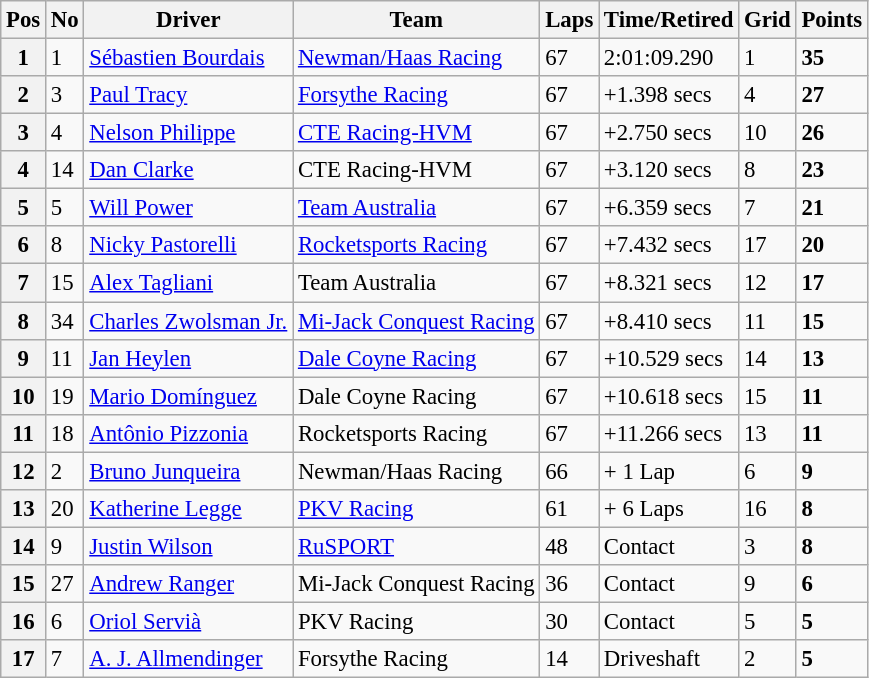<table class="wikitable" style="font-size:95%;">
<tr>
<th>Pos</th>
<th>No</th>
<th>Driver</th>
<th>Team</th>
<th>Laps</th>
<th>Time/Retired</th>
<th>Grid</th>
<th>Points</th>
</tr>
<tr>
<th>1</th>
<td>1</td>
<td> <a href='#'>Sébastien Bourdais</a></td>
<td><a href='#'>Newman/Haas Racing</a></td>
<td>67</td>
<td>2:01:09.290</td>
<td>1</td>
<td><strong>35</strong></td>
</tr>
<tr>
<th>2</th>
<td>3</td>
<td> <a href='#'>Paul Tracy</a></td>
<td><a href='#'>Forsythe Racing</a></td>
<td>67</td>
<td>+1.398 secs</td>
<td>4</td>
<td><strong>27</strong></td>
</tr>
<tr>
<th>3</th>
<td>4</td>
<td> <a href='#'>Nelson Philippe</a></td>
<td><a href='#'>CTE Racing-HVM</a></td>
<td>67</td>
<td>+2.750 secs</td>
<td>10</td>
<td><strong>26</strong></td>
</tr>
<tr>
<th>4</th>
<td>14</td>
<td> <a href='#'>Dan Clarke</a></td>
<td>CTE Racing-HVM</td>
<td>67</td>
<td>+3.120 secs</td>
<td>8</td>
<td><strong>23</strong></td>
</tr>
<tr>
<th>5</th>
<td>5</td>
<td> <a href='#'>Will Power</a></td>
<td><a href='#'>Team Australia</a></td>
<td>67</td>
<td>+6.359 secs</td>
<td>7</td>
<td><strong>21</strong></td>
</tr>
<tr>
<th>6</th>
<td>8</td>
<td> <a href='#'>Nicky Pastorelli</a></td>
<td><a href='#'>Rocketsports Racing</a></td>
<td>67</td>
<td>+7.432 secs</td>
<td>17</td>
<td><strong>20</strong></td>
</tr>
<tr>
<th>7</th>
<td>15</td>
<td> <a href='#'>Alex Tagliani</a></td>
<td>Team Australia</td>
<td>67</td>
<td>+8.321 secs</td>
<td>12</td>
<td><strong>17</strong></td>
</tr>
<tr>
<th>8</th>
<td>34</td>
<td> <a href='#'>Charles Zwolsman Jr.</a></td>
<td><a href='#'>Mi-Jack Conquest Racing</a></td>
<td>67</td>
<td>+8.410 secs</td>
<td>11</td>
<td><strong>15</strong></td>
</tr>
<tr>
<th>9</th>
<td>11</td>
<td> <a href='#'>Jan Heylen</a></td>
<td><a href='#'>Dale Coyne Racing</a></td>
<td>67</td>
<td>+10.529 secs</td>
<td>14</td>
<td><strong>13</strong></td>
</tr>
<tr>
<th>10</th>
<td>19</td>
<td> <a href='#'>Mario Domínguez</a></td>
<td>Dale Coyne Racing</td>
<td>67</td>
<td>+10.618 secs</td>
<td>15</td>
<td><strong>11</strong></td>
</tr>
<tr>
<th>11</th>
<td>18</td>
<td> <a href='#'>Antônio Pizzonia</a></td>
<td>Rocketsports Racing</td>
<td>67</td>
<td>+11.266 secs</td>
<td>13</td>
<td><strong>11</strong></td>
</tr>
<tr>
<th>12</th>
<td>2</td>
<td> <a href='#'>Bruno Junqueira</a></td>
<td>Newman/Haas Racing</td>
<td>66</td>
<td>+ 1 Lap</td>
<td>6</td>
<td><strong>9</strong></td>
</tr>
<tr>
<th>13</th>
<td>20</td>
<td> <a href='#'>Katherine Legge</a></td>
<td><a href='#'>PKV Racing</a></td>
<td>61</td>
<td>+ 6 Laps</td>
<td>16</td>
<td><strong>8</strong></td>
</tr>
<tr>
<th>14</th>
<td>9</td>
<td> <a href='#'>Justin Wilson</a></td>
<td><a href='#'>RuSPORT</a></td>
<td>48</td>
<td>Contact</td>
<td>3</td>
<td><strong>8</strong></td>
</tr>
<tr>
<th>15</th>
<td>27</td>
<td> <a href='#'>Andrew Ranger</a></td>
<td>Mi-Jack Conquest Racing</td>
<td>36</td>
<td>Contact</td>
<td>9</td>
<td><strong>6</strong></td>
</tr>
<tr>
<th>16</th>
<td>6</td>
<td> <a href='#'>Oriol Servià</a></td>
<td>PKV Racing</td>
<td>30</td>
<td>Contact</td>
<td>5</td>
<td><strong>5</strong></td>
</tr>
<tr>
<th>17</th>
<td>7</td>
<td> <a href='#'>A. J. Allmendinger</a></td>
<td>Forsythe Racing</td>
<td>14</td>
<td>Driveshaft</td>
<td>2</td>
<td><strong>5</strong></td>
</tr>
</table>
